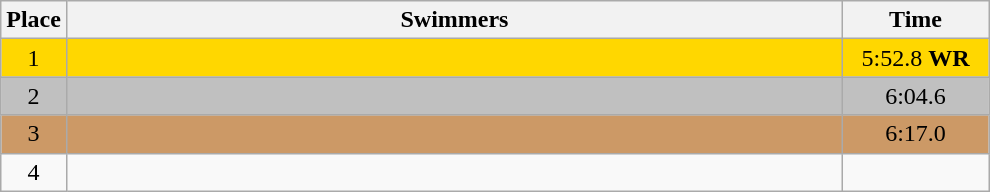<table class=wikitable style="text-align:center">
<tr>
<th>Place</th>
<th width=510>Swimmers</th>
<th width=90>Time</th>
</tr>
<tr bgcolor=gold>
<td>1</td>
<td align=left></td>
<td>5:52.8 <strong>WR</strong></td>
</tr>
<tr bgcolor=silver>
<td>2</td>
<td align=left></td>
<td>6:04.6</td>
</tr>
<tr bgcolor=cc9966>
<td>3</td>
<td align=left></td>
<td>6:17.0</td>
</tr>
<tr>
<td>4</td>
<td align=left></td>
<td></td>
</tr>
</table>
